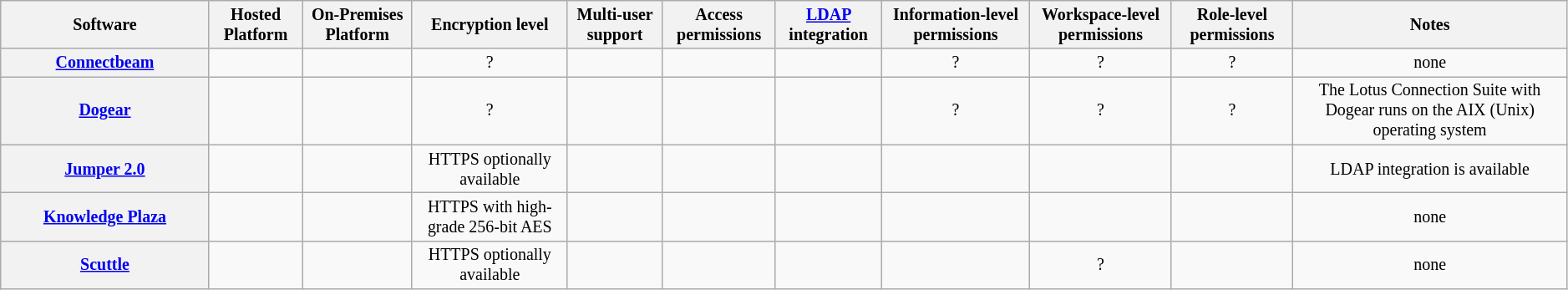<table class="wikitable sortable" style="font-size: smaller; text-align: center; width: auto;">
<tr>
<th style="width: 12em">Software</th>
<th>Hosted Platform</th>
<th>On-Premises Platform</th>
<th>Encryption level</th>
<th>Multi-user support</th>
<th>Access permissions</th>
<th><a href='#'>LDAP</a> integration</th>
<th>Information-level permissions</th>
<th>Workspace-level permissions</th>
<th>Role-level permissions</th>
<th>Notes</th>
</tr>
<tr>
<th><a href='#'>Connectbeam</a></th>
<td></td>
<td></td>
<td>?</td>
<td></td>
<td></td>
<td></td>
<td>?</td>
<td>?</td>
<td>?</td>
<td>none</td>
</tr>
<tr>
<th><a href='#'>Dogear</a></th>
<td></td>
<td></td>
<td>?</td>
<td></td>
<td></td>
<td></td>
<td>?</td>
<td>?</td>
<td>?</td>
<td>The Lotus Connection Suite with Dogear runs on the AIX (Unix) operating system</td>
</tr>
<tr>
<th><a href='#'>Jumper 2.0</a></th>
<td></td>
<td></td>
<td>HTTPS optionally available</td>
<td></td>
<td></td>
<td></td>
<td></td>
<td></td>
<td></td>
<td>LDAP integration is available</td>
</tr>
<tr>
<th><a href='#'>Knowledge Plaza</a></th>
<td></td>
<td></td>
<td>HTTPS with high-grade 256-bit AES</td>
<td></td>
<td></td>
<td></td>
<td></td>
<td></td>
<td></td>
<td>none</td>
</tr>
<tr>
<th><a href='#'>Scuttle</a></th>
<td></td>
<td></td>
<td>HTTPS optionally available </td>
<td></td>
<td></td>
<td></td>
<td></td>
<td>?</td>
<td></td>
<td>none</td>
</tr>
</table>
